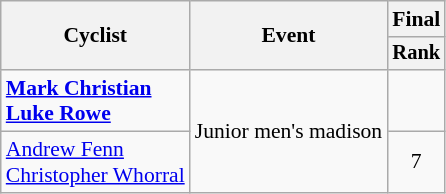<table class="wikitable" style="font-size:90%">
<tr>
<th rowspan="2">Cyclist</th>
<th rowspan="2">Event</th>
<th>Final</th>
</tr>
<tr style="font-size:95%">
<th>Rank</th>
</tr>
<tr align=center>
<td align=left><strong><a href='#'>Mark Christian</a><br><a href='#'>Luke Rowe</a></strong></td>
<td align=left rowspan=2>Junior men's madison</td>
<td></td>
</tr>
<tr align=center>
<td align=left><a href='#'>Andrew Fenn</a><br><a href='#'>Christopher Whorral</a></td>
<td>7</td>
</tr>
</table>
